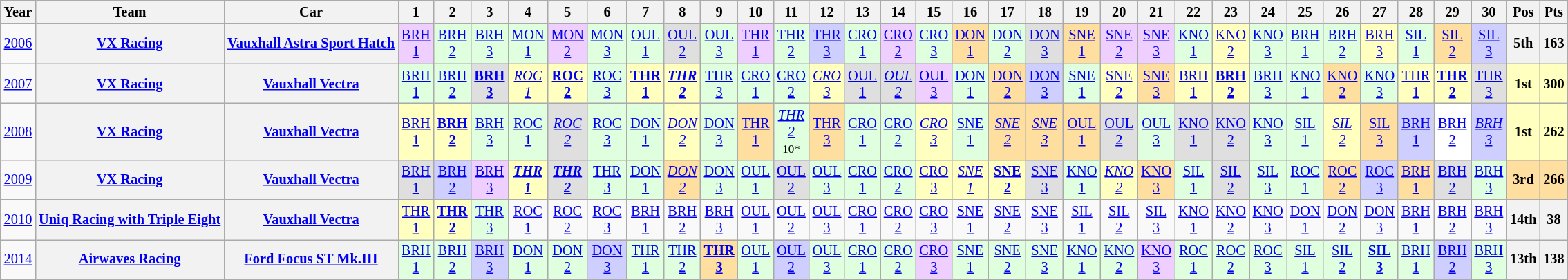<table class="wikitable" style="text-align:center; font-size:85%">
<tr>
<th>Year</th>
<th>Team</th>
<th>Car</th>
<th>1</th>
<th>2</th>
<th>3</th>
<th>4</th>
<th>5</th>
<th>6</th>
<th>7</th>
<th>8</th>
<th>9</th>
<th>10</th>
<th>11</th>
<th>12</th>
<th>13</th>
<th>14</th>
<th>15</th>
<th>16</th>
<th>17</th>
<th>18</th>
<th>19</th>
<th>20</th>
<th>21</th>
<th>22</th>
<th>23</th>
<th>24</th>
<th>25</th>
<th>26</th>
<th>27</th>
<th>28</th>
<th>29</th>
<th>30</th>
<th>Pos</th>
<th>Pts</th>
</tr>
<tr>
<td rowspan=1><a href='#'>2006</a></td>
<th nowrap><a href='#'>VX Racing</a></th>
<th nowrap><a href='#'>Vauxhall Astra Sport Hatch</a></th>
<td style="background:#EFCFFF;"><a href='#'>BRH<br>1</a><br></td>
<td style="background:#DFFFDF;"><a href='#'>BRH<br>2</a><br></td>
<td style="background:#DFFFDF;"><a href='#'>BRH<br>3</a><br></td>
<td style="background:#DFFFDF;"><a href='#'>MON<br>1</a><br></td>
<td style="background:#EFCFFF;"><a href='#'>MON<br>2</a><br></td>
<td style="background:#DFFFDF;"><a href='#'>MON<br>3</a><br></td>
<td style="background:#DFFFDF;"><a href='#'>OUL<br>1</a><br></td>
<td style="background:#DFDFDF;"><a href='#'>OUL<br>2</a><br></td>
<td style="background:#DFFFDF;"><a href='#'>OUL<br>3</a><br></td>
<td style="background:#EFCFFF;"><a href='#'>THR<br>1</a><br></td>
<td style="background:#DFFFDF;"><a href='#'>THR<br>2</a><br></td>
<td style="background:#CFCFFF;"><a href='#'>THR<br>3</a><br></td>
<td style="background:#DFFFDF;"><a href='#'>CRO<br>1</a><br></td>
<td style="background:#EFCFFF;"><a href='#'>CRO<br>2</a><br></td>
<td style="background:#DFFFDF;"><a href='#'>CRO<br>3</a><br></td>
<td style="background:#FFDF9F;"><a href='#'>DON<br>1</a><br></td>
<td style="background:#DFFFDF;"><a href='#'>DON<br>2</a><br></td>
<td style="background:#DFDFDF;"><a href='#'>DON<br>3</a><br></td>
<td style="background:#FFDF9F;"><a href='#'>SNE<br>1</a><br></td>
<td style="background:#EFCFFF;"><a href='#'>SNE<br>2</a><br></td>
<td style="background:#EFCFFF;"><a href='#'>SNE<br>3</a><br></td>
<td style="background:#DFFFDF;"><a href='#'>KNO<br>1</a><br></td>
<td style="background:#FFFFBF;"><a href='#'>KNO<br>2</a><br></td>
<td style="background:#DFFFDF;"><a href='#'>KNO<br>3</a><br></td>
<td style="background:#DFFFDF;"><a href='#'>BRH<br>1</a><br></td>
<td style="background:#DFFFDF;"><a href='#'>BRH<br>2</a><br></td>
<td style="background:#FFFFBF;"><a href='#'>BRH<br>3</a><br></td>
<td style="background:#DFFFDF;"><a href='#'>SIL<br>1</a><br></td>
<td style="background:#FFDF9F;"><a href='#'>SIL<br>2</a><br></td>
<td style="background:#CFCFFF;"><a href='#'>SIL<br>3</a><br></td>
<th>5th</th>
<th>163</th>
</tr>
<tr>
<td rowspan=1><a href='#'>2007</a></td>
<th nowrap><a href='#'>VX Racing</a></th>
<th nowrap><a href='#'>Vauxhall Vectra</a></th>
<td style="background:#DFFFDF;"><a href='#'>BRH<br>1</a><br></td>
<td style="background:#DFFFDF;"><a href='#'>BRH<br>2</a><br></td>
<td style="background:#DFDFDF;"><strong><a href='#'>BRH<br>3</a></strong><br></td>
<td style="background:#FFFFBF;"><em><a href='#'>ROC<br>1</a></em><br></td>
<td style="background:#FFFFBF;"><strong><a href='#'>ROC<br>2</a></strong><br></td>
<td style="background:#DFFFDF;"><a href='#'>ROC<br>3</a><br></td>
<td style="background:#FFFFBF;"><strong><a href='#'>THR<br>1</a></strong><br></td>
<td style="background:#FFFFBF;"><strong><em><a href='#'>THR<br>2</a></em></strong><br></td>
<td style="background:#DFFFDF;"><a href='#'>THR<br>3</a><br></td>
<td style="background:#DFFFDF;"><a href='#'>CRO<br>1</a><br></td>
<td style="background:#DFFFDF;"><a href='#'>CRO<br>2</a><br></td>
<td style="background:#FFFFBF;"><em><a href='#'>CRO<br>3</a></em><br></td>
<td style="background:#DFDFDF;"><a href='#'>OUL<br>1</a><br></td>
<td style="background:#DFDFDF;"><em><a href='#'>OUL<br>2</a></em><br></td>
<td style="background:#EFCFFF;"><a href='#'>OUL<br>3</a><br></td>
<td style="background:#DFFFDF;"><a href='#'>DON<br>1</a><br></td>
<td style="background:#FFDF9F;"><a href='#'>DON<br>2</a><br></td>
<td style="background:#CFCFFF;"><a href='#'>DON<br>3</a><br></td>
<td style="background:#DFFFDF;"><a href='#'>SNE<br>1</a><br></td>
<td style="background:#FFFFBF;"><a href='#'>SNE<br>2</a><br></td>
<td style="background:#FFDF9F;"><a href='#'>SNE<br>3</a><br></td>
<td style="background:#FFFFBF;"><a href='#'>BRH<br>1</a><br></td>
<td style="background:#FFFFBF;"><strong><a href='#'>BRH<br>2</a></strong><br></td>
<td style="background:#DFFFDF;"><a href='#'>BRH<br>3</a><br></td>
<td style="background:#DFFFDF;"><a href='#'>KNO<br>1</a><br></td>
<td style="background:#FFDF9F;"><a href='#'>KNO<br>2</a><br></td>
<td style="background:#DFFFDF;"><a href='#'>KNO<br>3</a><br></td>
<td style="background:#FFFFBF;"><a href='#'>THR<br>1</a><br></td>
<td style="background:#FFFFBF;"><strong><a href='#'>THR<br>2</a></strong><br></td>
<td style="background:#DFDFDF;"><a href='#'>THR<br>3</a><br></td>
<td style="background:#FFFFBF;"><strong>1st</strong></td>
<td style="background:#FFFFBF;"><strong>300</strong></td>
</tr>
<tr>
<td rowspan=1><a href='#'>2008</a></td>
<th nowrap><a href='#'>VX Racing</a></th>
<th nowrap><a href='#'>Vauxhall Vectra</a></th>
<td style="background:#FFFFBF;"><a href='#'>BRH<br>1</a><br></td>
<td style="background:#FFFFBF;"><strong><a href='#'>BRH<br>2</a></strong><br></td>
<td style="background:#DFFFDF;"><a href='#'>BRH<br>3</a><br></td>
<td style="background:#DFFFDF;"><a href='#'>ROC<br>1</a><br></td>
<td style="background:#DFDFDF;"><em><a href='#'>ROC<br>2</a></em><br></td>
<td style="background:#DFFFDF;"><a href='#'>ROC<br>3</a><br></td>
<td style="background:#DFFFDF;"><a href='#'>DON<br>1</a><br></td>
<td style="background:#FFFFBF;"><em><a href='#'>DON<br>2</a></em><br></td>
<td style="background:#DFFFDF;"><a href='#'>DON<br>3</a><br></td>
<td style="background:#FFDF9F;"><a href='#'>THR<br>1</a><br></td>
<td style="background:#DFFFDF;"><em><a href='#'>THR<br>2</a></em><br><small>10*</small></td>
<td style="background:#FFDF9F;"><a href='#'>THR<br>3</a><br></td>
<td style="background:#DFFFDF;"><a href='#'>CRO<br>1</a><br></td>
<td style="background:#DFFFDF;"><a href='#'>CRO<br>2</a><br></td>
<td style="background:#FFFFBF;"><em><a href='#'>CRO<br>3</a></em><br></td>
<td style="background:#DFFFDF;"><a href='#'>SNE<br>1</a><br></td>
<td style="background:#FFDF9F;"><em><a href='#'>SNE<br>2</a></em><br></td>
<td style="background:#FFDF9F;"><em><a href='#'>SNE<br>3</a></em><br></td>
<td style="background:#FFDF9F;"><a href='#'>OUL<br>1</a><br></td>
<td style="background:#DFDFDF;"><a href='#'>OUL<br>2</a><br></td>
<td style="background:#DFFFDF;"><a href='#'>OUL<br>3</a><br></td>
<td style="background:#DFDFDF;"><a href='#'>KNO<br>1</a><br></td>
<td style="background:#DFDFDF;"><a href='#'>KNO<br>2</a><br></td>
<td style="background:#DFFFDF;"><a href='#'>KNO<br>3</a><br></td>
<td style="background:#DFFFDF;"><a href='#'>SIL<br>1</a><br></td>
<td style="background:#FFFFBF;"><em><a href='#'>SIL<br>2</a></em><br></td>
<td style="background:#FFDF9F;"><a href='#'>SIL<br>3</a><br></td>
<td style="background:#CFCFFF;"><a href='#'>BRH<br>1</a><br></td>
<td style="background:#FFFFFF;"><a href='#'>BRH<br>2</a><br></td>
<td style="background:#CFCFFF;"><em><a href='#'>BRH<br>3</a></em><br></td>
<td style="background:#FFFFBF;"><strong>1st</strong></td>
<td style="background:#FFFFBF;"><strong>262</strong></td>
</tr>
<tr>
<td rowspan=1><a href='#'>2009</a></td>
<th nowrap><a href='#'>VX Racing</a></th>
<th nowrap><a href='#'>Vauxhall Vectra</a></th>
<td style="background:#DFDFDF;"><a href='#'>BRH<br>1</a><br></td>
<td style="background:#CFCFFF;"><a href='#'>BRH<br>2</a><br></td>
<td style="background:#EFCFFF;"><a href='#'>BRH<br>3</a><br></td>
<td style="background:#FFFFBF;"><strong><em><a href='#'>THR<br>1</a></em></strong><br></td>
<td style="background:#DFDFDF;"><strong><em><a href='#'>THR<br>2</a></em></strong><br></td>
<td style="background:#DFFFDF;"><a href='#'>THR<br>3</a><br></td>
<td style="background:#DFFFDF;"><a href='#'>DON<br>1</a><br></td>
<td style="background:#FFDF9F;"><em><a href='#'>DON<br>2</a></em><br></td>
<td style="background:#DFFFDF;"><a href='#'>DON<br>3</a><br></td>
<td style="background:#DFFFDF;"><a href='#'>OUL<br>1</a><br></td>
<td style="background:#DFDFDF;"><a href='#'>OUL<br>2</a><br></td>
<td style="background:#DFFFDF;"><a href='#'>OUL<br>3</a><br></td>
<td style="background:#DFFFDF;"><a href='#'>CRO<br>1</a><br></td>
<td style="background:#DFFFDF;"><a href='#'>CRO<br>2</a><br></td>
<td style="background:#FFFFBF;"><a href='#'>CRO<br>3</a><br></td>
<td style="background:#FFFFBF;"><em><a href='#'>SNE<br>1</a></em><br></td>
<td style="background:#FFFFBF;"><strong><a href='#'>SNE<br>2</a></strong><br></td>
<td style="background:#DFDFDF;"><a href='#'>SNE<br>3</a><br></td>
<td style="background:#DFFFDF;"><a href='#'>KNO<br>1</a><br></td>
<td style="background:#FFFFBF;"><em><a href='#'>KNO<br>2</a></em><br></td>
<td style="background:#FFDF9F;"><a href='#'>KNO<br>3</a><br></td>
<td style="background:#DFFFDF;"><a href='#'>SIL<br>1</a><br></td>
<td style="background:#DFDFDF;"><a href='#'>SIL<br>2</a><br></td>
<td style="background:#DFFFDF;"><a href='#'>SIL<br>3</a><br></td>
<td style="background:#DFFFDF;"><a href='#'>ROC<br>1</a><br></td>
<td style="background:#FFDF9F;"><a href='#'>ROC<br>2</a><br></td>
<td style="background:#CFCFFF;"><a href='#'>ROC<br>3</a><br></td>
<td style="background:#FFDF9F;"><a href='#'>BRH<br>1</a><br></td>
<td style="background:#DFDFDF;"><a href='#'>BRH<br>2</a><br></td>
<td style="background:#DFFFDF;"><a href='#'>BRH<br>3</a><br></td>
<td style="background:#FFDF9F;"><strong>3rd</strong></td>
<td style="background:#FFDF9F;"><strong>266</strong></td>
</tr>
<tr>
<td rowspan=1><a href='#'>2010</a></td>
<th nowrap><a href='#'>Uniq Racing with Triple Eight</a></th>
<th nowrap><a href='#'>Vauxhall Vectra</a></th>
<td style="background:#FFFFBF;"><a href='#'>THR<br>1</a><br></td>
<td style="background:#FFFFBF;"><strong><a href='#'>THR<br>2</a></strong><br></td>
<td style="background:#DFFFDF;"><a href='#'>THR<br>3</a><br></td>
<td><a href='#'>ROC<br>1</a></td>
<td><a href='#'>ROC<br>2</a></td>
<td><a href='#'>ROC<br>3</a></td>
<td><a href='#'>BRH<br>1</a></td>
<td><a href='#'>BRH<br>2</a></td>
<td><a href='#'>BRH<br>3</a></td>
<td><a href='#'>OUL<br>1</a></td>
<td><a href='#'>OUL<br>2</a></td>
<td><a href='#'>OUL<br>3</a></td>
<td><a href='#'>CRO<br>1</a></td>
<td><a href='#'>CRO<br>2</a></td>
<td><a href='#'>CRO<br>3</a></td>
<td><a href='#'>SNE<br>1</a></td>
<td><a href='#'>SNE<br>2</a></td>
<td><a href='#'>SNE<br>3</a></td>
<td><a href='#'>SIL<br>1</a></td>
<td><a href='#'>SIL<br>2</a></td>
<td><a href='#'>SIL<br>3</a></td>
<td><a href='#'>KNO<br>1</a></td>
<td><a href='#'>KNO<br>2</a></td>
<td><a href='#'>KNO<br>3</a></td>
<td><a href='#'>DON<br>1</a></td>
<td><a href='#'>DON<br>2</a></td>
<td><a href='#'>DON<br>3</a></td>
<td><a href='#'>BRH<br>1</a></td>
<td><a href='#'>BRH<br>2</a></td>
<td><a href='#'>BRH<br>3</a></td>
<th>14th</th>
<th>38</th>
</tr>
<tr>
<td><a href='#'>2014</a></td>
<th nowrap><a href='#'>Airwaves Racing</a></th>
<th nowrap><a href='#'>Ford Focus ST Mk.III</a></th>
<td style="background:#DFFFDF;"><a href='#'>BRH<br>1</a><br></td>
<td style="background:#DFFFDF;"><a href='#'>BRH<br>2</a><br></td>
<td style="background:#CFCFFF;"><a href='#'>BRH<br>3</a><br></td>
<td style="background:#DFFFDF;"><a href='#'>DON<br>1</a><br></td>
<td style="background:#DFFFDF;"><a href='#'>DON<br>2</a><br></td>
<td style="background:#CFCFFF;"><a href='#'>DON<br>3</a><br></td>
<td style="background:#DFFFDF;"><a href='#'>THR<br>1</a><br></td>
<td style="background:#DFFFDF;"><a href='#'>THR<br>2</a><br></td>
<td style="background:#FFDF9F;"><strong><a href='#'>THR<br>3</a></strong><br></td>
<td style="background:#DFFFDF;"><a href='#'>OUL<br>1</a><br></td>
<td style="background:#CFCFFF;"><a href='#'>OUL<br>2</a><br></td>
<td style="background:#DFFFDF;"><a href='#'>OUL<br>3</a><br></td>
<td style="background:#DFFFDF;"><a href='#'>CRO<br>1</a><br></td>
<td style="background:#DFFFDF;"><a href='#'>CRO<br>2</a><br></td>
<td style="background:#EFCFFF;"><a href='#'>CRO<br>3</a><br></td>
<td style="background:#DFFFDF;"><a href='#'>SNE<br>1</a><br></td>
<td style="background:#DFFFDF;"><a href='#'>SNE<br>2</a><br></td>
<td style="background:#DFFFDF;"><a href='#'>SNE<br>3</a><br></td>
<td style="background:#DFFFDF;"><a href='#'>KNO<br>1</a><br></td>
<td style="background:#DFFFDF;"><a href='#'>KNO<br>2</a><br></td>
<td style="background:#EFCFFF;"><a href='#'>KNO<br>3</a><br></td>
<td style="background:#DFFFDF;"><a href='#'>ROC<br>1</a><br></td>
<td style="background:#DFFFDF;"><a href='#'>ROC<br>2</a><br></td>
<td style="background:#DFFFDF;"><a href='#'>ROC<br>3</a><br></td>
<td style="background:#DFFFDF;"><a href='#'>SIL<br>1</a><br></td>
<td style="background:#DFFFDF;"><a href='#'>SIL<br>2</a><br></td>
<td style="background:#DFFFDF;"><strong><a href='#'>SIL<br>3</a></strong><br></td>
<td style="background:#DFFFDF;"><a href='#'>BRH<br>1</a><br></td>
<td style="background:#CFCFFF;"><a href='#'>BRH<br>2</a><br></td>
<td style="background:#DFFFDF;"><a href='#'>BRH<br>3</a><br></td>
<th>13th</th>
<th>138</th>
</tr>
</table>
